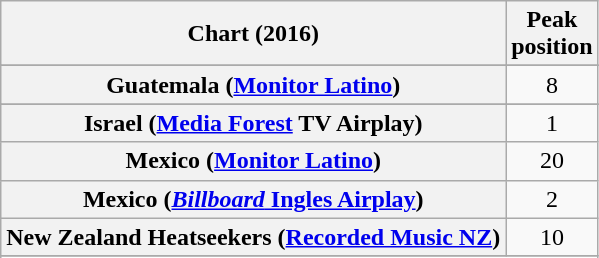<table class="wikitable sortable plainrowheaders" style="text-align:center">
<tr>
<th scope="col">Chart (2016)</th>
<th scope="col">Peak<br> position</th>
</tr>
<tr>
</tr>
<tr>
</tr>
<tr>
</tr>
<tr>
</tr>
<tr>
</tr>
<tr>
</tr>
<tr>
</tr>
<tr>
</tr>
<tr>
</tr>
<tr>
</tr>
<tr>
</tr>
<tr>
</tr>
<tr>
<th scope="row">Guatemala (<a href='#'>Monitor Latino</a>)</th>
<td>8</td>
</tr>
<tr>
</tr>
<tr>
</tr>
<tr>
<th scope="row">Israel (<a href='#'>Media Forest</a> TV Airplay)</th>
<td>1</td>
</tr>
<tr>
<th scope="row">Mexico (<a href='#'>Monitor Latino</a>)</th>
<td>20</td>
</tr>
<tr>
<th scope="row">Mexico (<a href='#'><em>Billboard</em> Ingles Airplay</a>)</th>
<td>2</td>
</tr>
<tr>
<th scope="row">New Zealand Heatseekers (<a href='#'>Recorded Music NZ</a>)</th>
<td>10</td>
</tr>
<tr>
</tr>
<tr>
</tr>
<tr>
</tr>
<tr>
</tr>
<tr>
</tr>
<tr>
</tr>
<tr>
</tr>
<tr>
</tr>
<tr>
</tr>
</table>
